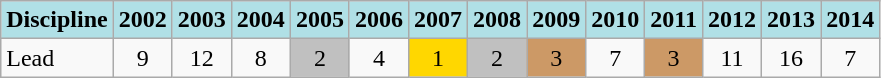<table class="wikitable" style="text-align: center;">
<tr>
<th style="background: #b0e0e6">Discipline</th>
<th style="background: #b0e0e6">2002</th>
<th style="background: #b0e0e6">2003</th>
<th style="background: #b0e0e6">2004</th>
<th style="background: #b0e0e6">2005</th>
<th style="background: #b0e0e6">2006</th>
<th style="background: #b0e0e6">2007</th>
<th style="background: #b0e0e6">2008</th>
<th style="background: #b0e0e6">2009</th>
<th style="background: #b0e0e6">2010</th>
<th style="background: #b0e0e6">2011</th>
<th style="background: #b0e0e6">2012</th>
<th style="background: #b0e0e6">2013</th>
<th style="background: #b0e0e6">2014</th>
</tr>
<tr>
<td align="left">Lead</td>
<td>9</td>
<td>12</td>
<td>8</td>
<td style="background: silver">2</td>
<td>4</td>
<td style="background: gold">1</td>
<td style="background: silver">2</td>
<td style="background: #cc9966">3</td>
<td>7</td>
<td style="background: #cc9966">3</td>
<td>11</td>
<td>16</td>
<td>7</td>
</tr>
</table>
